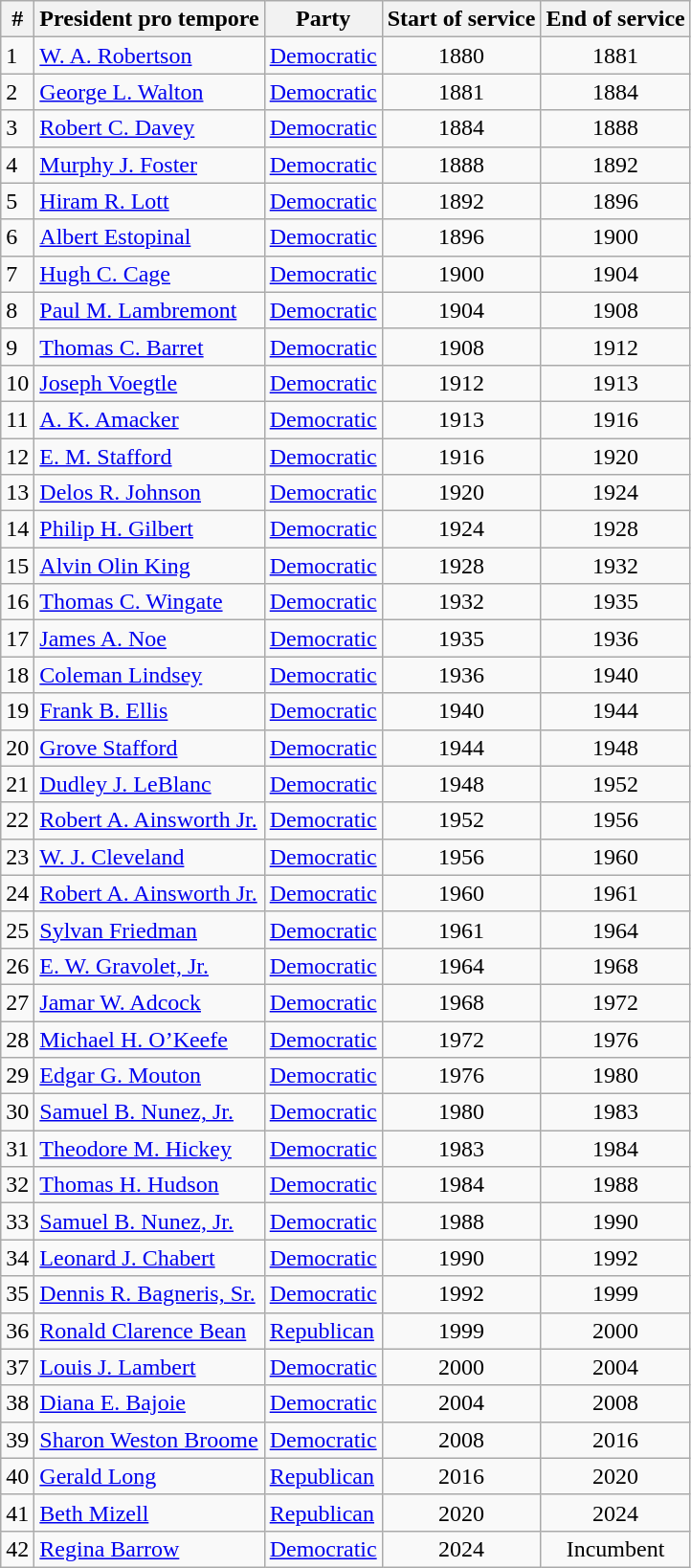<table class=wikitable>
<tr>
<th>#</th>
<th>President pro tempore</th>
<th>Party</th>
<th>Start of service</th>
<th>End of service</th>
</tr>
<tr>
<td>1</td>
<td><a href='#'>W. A. Robertson</a></td>
<td><a href='#'>Democratic</a></td>
<td align=center>1880</td>
<td align=center>1881</td>
</tr>
<tr>
<td>2</td>
<td><a href='#'>George L. Walton</a></td>
<td><a href='#'>Democratic</a></td>
<td align=center>1881</td>
<td align=center>1884</td>
</tr>
<tr>
<td>3</td>
<td><a href='#'>Robert C. Davey</a></td>
<td><a href='#'>Democratic</a></td>
<td align=center>1884</td>
<td align=center>1888</td>
</tr>
<tr>
<td>4</td>
<td><a href='#'>Murphy J. Foster</a></td>
<td><a href='#'>Democratic</a></td>
<td align=center>1888</td>
<td align=center>1892</td>
</tr>
<tr>
<td>5</td>
<td><a href='#'>Hiram R. Lott</a></td>
<td><a href='#'>Democratic</a></td>
<td align=center>1892</td>
<td align=center>1896</td>
</tr>
<tr>
<td>6</td>
<td><a href='#'>Albert Estopinal</a></td>
<td><a href='#'>Democratic</a></td>
<td align=center>1896</td>
<td align=center>1900</td>
</tr>
<tr>
<td>7</td>
<td><a href='#'>Hugh C. Cage</a></td>
<td><a href='#'>Democratic</a></td>
<td align=center>1900</td>
<td align=center>1904</td>
</tr>
<tr>
<td>8</td>
<td><a href='#'>Paul M. Lambremont</a></td>
<td><a href='#'>Democratic</a></td>
<td align=center>1904</td>
<td align=center>1908</td>
</tr>
<tr>
<td>9</td>
<td><a href='#'>Thomas C. Barret</a></td>
<td><a href='#'>Democratic</a></td>
<td align=center>1908</td>
<td align=center>1912</td>
</tr>
<tr>
<td>10</td>
<td><a href='#'>Joseph Voegtle</a></td>
<td><a href='#'>Democratic</a></td>
<td align=center>1912</td>
<td align=center>1913</td>
</tr>
<tr>
<td>11</td>
<td><a href='#'>A. K. Amacker</a></td>
<td><a href='#'>Democratic</a></td>
<td align=center>1913</td>
<td align=center>1916</td>
</tr>
<tr>
<td>12</td>
<td><a href='#'>E. M. Stafford</a></td>
<td><a href='#'>Democratic</a></td>
<td align=center>1916</td>
<td align=center>1920</td>
</tr>
<tr>
<td>13</td>
<td><a href='#'>Delos R. Johnson</a></td>
<td><a href='#'>Democratic</a></td>
<td align=center>1920</td>
<td align=center>1924</td>
</tr>
<tr>
<td>14</td>
<td><a href='#'>Philip H. Gilbert</a></td>
<td><a href='#'>Democratic</a></td>
<td align=center>1924</td>
<td align=center>1928</td>
</tr>
<tr>
<td>15</td>
<td><a href='#'>Alvin Olin King</a></td>
<td><a href='#'>Democratic</a></td>
<td align=center>1928</td>
<td align=center>1932</td>
</tr>
<tr>
<td>16</td>
<td><a href='#'>Thomas C. Wingate</a></td>
<td><a href='#'>Democratic</a></td>
<td align=center>1932</td>
<td align=center>1935</td>
</tr>
<tr>
<td>17</td>
<td><a href='#'>James A. Noe</a></td>
<td><a href='#'>Democratic</a></td>
<td align=center>1935</td>
<td align=center>1936</td>
</tr>
<tr>
<td>18</td>
<td><a href='#'>Coleman Lindsey</a></td>
<td><a href='#'>Democratic</a></td>
<td align=center>1936</td>
<td align=center>1940</td>
</tr>
<tr>
<td>19</td>
<td><a href='#'>Frank B. Ellis</a></td>
<td><a href='#'>Democratic</a></td>
<td align=center>1940</td>
<td align=center>1944</td>
</tr>
<tr>
<td>20</td>
<td><a href='#'>Grove Stafford</a></td>
<td><a href='#'>Democratic</a></td>
<td align=center>1944</td>
<td align=center>1948</td>
</tr>
<tr>
<td>21</td>
<td><a href='#'>Dudley J. LeBlanc</a></td>
<td><a href='#'>Democratic</a></td>
<td align=center>1948</td>
<td align=center>1952</td>
</tr>
<tr>
<td>22</td>
<td><a href='#'>Robert A. Ainsworth Jr.</a></td>
<td><a href='#'>Democratic</a></td>
<td align=center>1952</td>
<td align=center>1956</td>
</tr>
<tr>
<td>23</td>
<td><a href='#'>W. J. Cleveland</a></td>
<td><a href='#'>Democratic</a></td>
<td align=center>1956</td>
<td align=center>1960</td>
</tr>
<tr>
<td>24</td>
<td><a href='#'>Robert A. Ainsworth Jr.</a></td>
<td><a href='#'>Democratic</a></td>
<td align=center>1960</td>
<td align=center>1961</td>
</tr>
<tr>
<td>25</td>
<td><a href='#'>Sylvan Friedman</a></td>
<td><a href='#'>Democratic</a></td>
<td align=center>1961</td>
<td align=center>1964</td>
</tr>
<tr>
<td>26</td>
<td><a href='#'>E. W. Gravolet, Jr.</a></td>
<td><a href='#'>Democratic</a></td>
<td align=center>1964</td>
<td align=center>1968</td>
</tr>
<tr>
<td>27</td>
<td><a href='#'>Jamar W. Adcock</a></td>
<td><a href='#'>Democratic</a></td>
<td align=center>1968</td>
<td align=center>1972</td>
</tr>
<tr>
<td>28</td>
<td><a href='#'>Michael H. O’Keefe</a></td>
<td><a href='#'>Democratic</a></td>
<td align=center>1972</td>
<td align=center>1976</td>
</tr>
<tr>
<td>29</td>
<td><a href='#'>Edgar G. Mouton</a></td>
<td><a href='#'>Democratic</a></td>
<td align=center>1976</td>
<td align=center>1980</td>
</tr>
<tr>
<td>30</td>
<td><a href='#'>Samuel B. Nunez, Jr.</a></td>
<td><a href='#'>Democratic</a></td>
<td align=center>1980</td>
<td align=center>1983</td>
</tr>
<tr>
<td>31</td>
<td><a href='#'>Theodore M. Hickey</a></td>
<td><a href='#'>Democratic</a></td>
<td align=center>1983</td>
<td align=center>1984</td>
</tr>
<tr>
<td>32</td>
<td><a href='#'>Thomas H. Hudson</a></td>
<td><a href='#'>Democratic</a></td>
<td align=center>1984</td>
<td align=center>1988</td>
</tr>
<tr>
<td>33</td>
<td><a href='#'>Samuel B. Nunez, Jr.</a></td>
<td><a href='#'>Democratic</a></td>
<td align=center>1988</td>
<td align=center>1990</td>
</tr>
<tr>
<td>34</td>
<td><a href='#'>Leonard J. Chabert</a></td>
<td><a href='#'>Democratic</a></td>
<td align=center>1990</td>
<td align=center>1992</td>
</tr>
<tr>
<td>35</td>
<td><a href='#'>Dennis R. Bagneris, Sr.</a></td>
<td><a href='#'>Democratic</a></td>
<td align=center>1992</td>
<td align=center>1999</td>
</tr>
<tr>
<td>36</td>
<td><a href='#'>Ronald Clarence Bean</a></td>
<td><a href='#'>Republican</a></td>
<td align=center>1999</td>
<td align=center>2000</td>
</tr>
<tr>
<td>37</td>
<td><a href='#'>Louis J. Lambert</a></td>
<td><a href='#'>Democratic</a></td>
<td align=center>2000</td>
<td align=center>2004</td>
</tr>
<tr>
<td>38</td>
<td><a href='#'>Diana E. Bajoie</a></td>
<td><a href='#'>Democratic</a></td>
<td align=center>2004</td>
<td align=center>2008</td>
</tr>
<tr>
<td>39</td>
<td><a href='#'>Sharon Weston Broome</a></td>
<td><a href='#'>Democratic</a></td>
<td align=center>2008</td>
<td align=center>2016</td>
</tr>
<tr>
<td>40</td>
<td><a href='#'>Gerald Long</a></td>
<td><a href='#'>Republican</a></td>
<td align=center>2016</td>
<td align=center>2020</td>
</tr>
<tr>
<td>41</td>
<td><a href='#'>Beth Mizell</a></td>
<td><a href='#'>Republican</a></td>
<td align=center>2020</td>
<td align=center>2024</td>
</tr>
<tr>
<td>42</td>
<td><a href='#'>Regina Barrow</a></td>
<td><a href='#'>Democratic</a></td>
<td align=center>2024</td>
<td align=center>Incumbent</td>
</tr>
</table>
